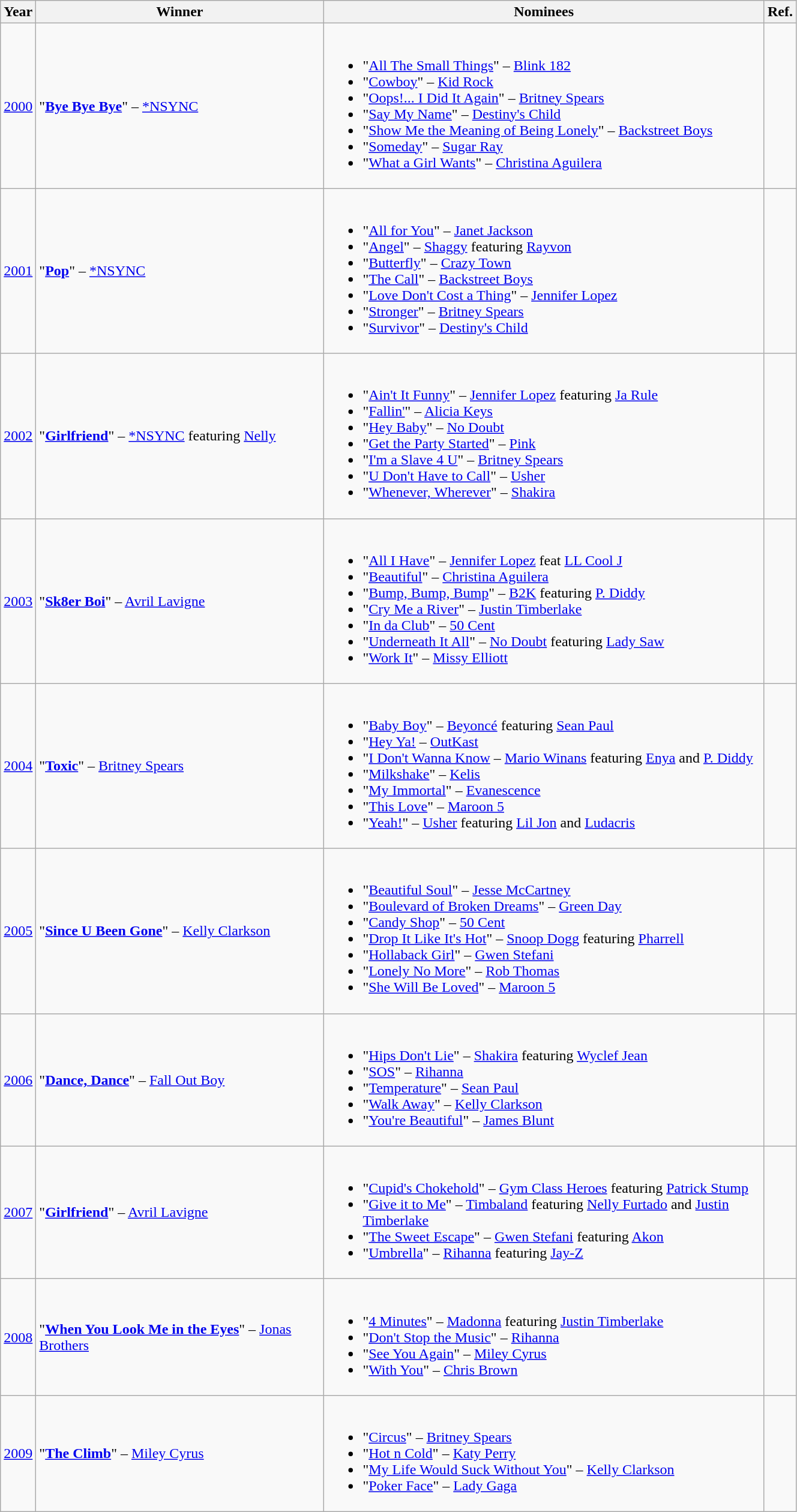<table class="wikitable" width=70%>
<tr>
<th>Year</th>
<th>Winner</th>
<th>Nominees</th>
<th>Ref.</th>
</tr>
<tr>
<td align="center"><a href='#'>2000</a></td>
<td>"<strong><a href='#'>Bye Bye Bye</a></strong>" – <a href='#'>*NSYNC</a></td>
<td><br><ul><li>"<a href='#'>All The Small Things</a>" – <a href='#'>Blink 182</a></li><li>"<a href='#'>Cowboy</a>" – <a href='#'>Kid Rock</a></li><li>"<a href='#'>Oops!... I Did It Again</a>" – <a href='#'>Britney Spears</a></li><li>"<a href='#'>Say My Name</a>" – <a href='#'>Destiny's Child</a></li><li>"<a href='#'>Show Me the Meaning of Being Lonely</a>" – <a href='#'>Backstreet Boys</a></li><li>"<a href='#'>Someday</a>" – <a href='#'>Sugar Ray</a></li><li>"<a href='#'>What a Girl Wants</a>" – <a href='#'>Christina Aguilera</a></li></ul></td>
<td align="center"></td>
</tr>
<tr>
<td align="center"><a href='#'>2001</a></td>
<td>"<strong><a href='#'>Pop</a></strong>" – <a href='#'>*NSYNC</a></td>
<td><br><ul><li>"<a href='#'>All for You</a>" – <a href='#'>Janet Jackson</a></li><li>"<a href='#'>Angel</a>" – <a href='#'>Shaggy</a> featuring <a href='#'>Rayvon</a></li><li>"<a href='#'>Butterfly</a>" – <a href='#'>Crazy Town</a></li><li>"<a href='#'>The Call</a>" – <a href='#'>Backstreet Boys</a></li><li>"<a href='#'>Love Don't Cost a Thing</a>" – <a href='#'>Jennifer Lopez</a></li><li>"<a href='#'>Stronger</a>" – <a href='#'>Britney Spears</a></li><li>"<a href='#'>Survivor</a>" – <a href='#'>Destiny's Child</a></li></ul></td>
<td align="center"></td>
</tr>
<tr>
<td align="center"><a href='#'>2002</a></td>
<td>"<strong><a href='#'>Girlfriend</a></strong>" – <a href='#'>*NSYNC</a> featuring <a href='#'>Nelly</a></td>
<td><br><ul><li>"<a href='#'>Ain't It Funny</a>" – <a href='#'>Jennifer Lopez</a> featuring <a href='#'>Ja Rule</a></li><li>"<a href='#'>Fallin'</a>" – <a href='#'>Alicia Keys</a></li><li>"<a href='#'>Hey Baby</a>" – <a href='#'>No Doubt</a></li><li>"<a href='#'>Get the Party Started</a>" – <a href='#'>Pink</a></li><li>"<a href='#'>I'm a Slave 4 U</a>" – <a href='#'>Britney Spears</a></li><li>"<a href='#'>U Don't Have to Call</a>" – <a href='#'>Usher</a></li><li>"<a href='#'>Whenever, Wherever</a>" – <a href='#'>Shakira</a></li></ul></td>
<td align="center"></td>
</tr>
<tr>
<td align="center"><a href='#'>2003</a></td>
<td>"<strong><a href='#'>Sk8er Boi</a></strong>" – <a href='#'>Avril Lavigne</a></td>
<td><br><ul><li>"<a href='#'>All I Have</a>" – <a href='#'>Jennifer Lopez</a> feat <a href='#'>LL Cool J</a></li><li>"<a href='#'>Beautiful</a>" – <a href='#'>Christina Aguilera</a></li><li>"<a href='#'>Bump, Bump, Bump</a>" – <a href='#'>B2K</a> featuring <a href='#'>P. Diddy</a></li><li>"<a href='#'>Cry Me a River</a>" – <a href='#'>Justin Timberlake</a></li><li>"<a href='#'>In da Club</a>" – <a href='#'>50 Cent</a></li><li>"<a href='#'>Underneath It All</a>" – <a href='#'>No Doubt</a> featuring <a href='#'>Lady Saw</a></li><li>"<a href='#'>Work It</a>" – <a href='#'>Missy Elliott</a></li></ul></td>
<td align="center"></td>
</tr>
<tr>
<td align="center"><a href='#'>2004</a></td>
<td>"<strong><a href='#'>Toxic</a></strong>" – <a href='#'>Britney Spears</a></td>
<td><br><ul><li>"<a href='#'>Baby Boy</a>" – <a href='#'>Beyoncé</a> featuring <a href='#'>Sean Paul</a></li><li>"<a href='#'>Hey Ya!</a> – <a href='#'>OutKast</a></li><li>"<a href='#'>I Don't Wanna Know</a> – <a href='#'>Mario Winans</a> featuring <a href='#'>Enya</a> and <a href='#'>P. Diddy</a></li><li>"<a href='#'>Milkshake</a>" – <a href='#'>Kelis</a></li><li>"<a href='#'>My Immortal</a>" – <a href='#'>Evanescence</a></li><li>"<a href='#'>This Love</a>" – <a href='#'>Maroon 5</a></li><li>"<a href='#'>Yeah!</a>" – <a href='#'>Usher</a> featuring <a href='#'>Lil Jon</a> and <a href='#'>Ludacris</a></li></ul></td>
<td align="center"></td>
</tr>
<tr>
<td align="center"><a href='#'>2005</a></td>
<td>"<strong><a href='#'>Since U Been Gone</a></strong>" – <a href='#'>Kelly Clarkson</a></td>
<td><br><ul><li>"<a href='#'>Beautiful Soul</a>" – <a href='#'>Jesse McCartney</a></li><li>"<a href='#'>Boulevard of Broken Dreams</a>" – <a href='#'>Green Day</a></li><li>"<a href='#'>Candy Shop</a>" – <a href='#'>50 Cent</a></li><li>"<a href='#'>Drop It Like It's Hot</a>" – <a href='#'>Snoop Dogg</a> featuring <a href='#'>Pharrell</a></li><li>"<a href='#'>Hollaback Girl</a>" – <a href='#'>Gwen Stefani</a></li><li>"<a href='#'>Lonely No More</a>" – <a href='#'>Rob Thomas</a></li><li>"<a href='#'>She Will Be Loved</a>" – <a href='#'>Maroon 5</a></li></ul></td>
<td align="center"></td>
</tr>
<tr>
<td align="center"><a href='#'>2006</a></td>
<td>"<strong><a href='#'>Dance, Dance</a></strong>" – <a href='#'>Fall Out Boy</a></td>
<td><br><ul><li>"<a href='#'>Hips Don't Lie</a>" – <a href='#'>Shakira</a> featuring <a href='#'>Wyclef Jean</a></li><li>"<a href='#'>SOS</a>" – <a href='#'>Rihanna</a></li><li>"<a href='#'>Temperature</a>" – <a href='#'>Sean Paul</a></li><li>"<a href='#'>Walk Away</a>" – <a href='#'>Kelly Clarkson</a></li><li>"<a href='#'>You're Beautiful</a>" – <a href='#'>James Blunt</a></li></ul></td>
<td align="center"></td>
</tr>
<tr>
<td align="center"><a href='#'>2007</a></td>
<td>"<strong><a href='#'>Girlfriend</a></strong>" – <a href='#'>Avril Lavigne</a></td>
<td><br><ul><li>"<a href='#'>Cupid's Chokehold</a>" – <a href='#'>Gym Class Heroes</a> featuring <a href='#'>Patrick Stump</a></li><li>"<a href='#'>Give it to Me</a>" – <a href='#'>Timbaland</a> featuring <a href='#'>Nelly Furtado</a> and <a href='#'>Justin Timberlake</a></li><li>"<a href='#'>The Sweet Escape</a>" – <a href='#'>Gwen Stefani</a> featuring <a href='#'>Akon</a></li><li>"<a href='#'>Umbrella</a>" – <a href='#'>Rihanna</a> featuring <a href='#'>Jay-Z</a></li></ul></td>
<td align="center"></td>
</tr>
<tr>
<td align="center"><a href='#'>2008</a></td>
<td>"<strong><a href='#'>When You Look Me in the Eyes</a></strong>" – <a href='#'>Jonas Brothers</a></td>
<td><br><ul><li>"<a href='#'>4 Minutes</a>" – <a href='#'>Madonna</a> featuring <a href='#'>Justin Timberlake</a></li><li>"<a href='#'>Don't Stop the Music</a>" – <a href='#'>Rihanna</a></li><li>"<a href='#'>See You Again</a>" – <a href='#'>Miley Cyrus</a></li><li>"<a href='#'>With You</a>"  – <a href='#'>Chris Brown</a></li></ul></td>
<td align="center"></td>
</tr>
<tr>
<td align="center"><a href='#'>2009</a></td>
<td>"<strong><a href='#'>The Climb</a></strong>" – <a href='#'>Miley Cyrus</a></td>
<td><br><ul><li>"<a href='#'>Circus</a>" – <a href='#'>Britney Spears</a></li><li>"<a href='#'>Hot n Cold</a>" – <a href='#'>Katy Perry</a></li><li>"<a href='#'>My Life Would Suck Without You</a>" – <a href='#'>Kelly Clarkson</a></li><li>"<a href='#'>Poker Face</a>" – <a href='#'>Lady Gaga</a></li></ul></td>
<td align="center"></td>
</tr>
</table>
